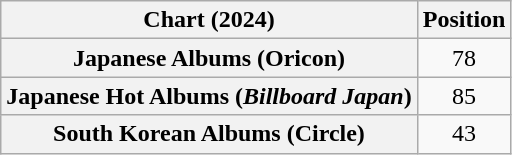<table class="wikitable sortable plainrowheaders" style="text-align:center">
<tr>
<th scope="col">Chart (2024)</th>
<th scope="col">Position</th>
</tr>
<tr>
<th scope="row">Japanese Albums (Oricon)</th>
<td>78</td>
</tr>
<tr>
<th scope="row">Japanese Hot Albums (<em>Billboard Japan</em>)</th>
<td>85</td>
</tr>
<tr>
<th scope="row">South Korean Albums (Circle)</th>
<td>43</td>
</tr>
</table>
